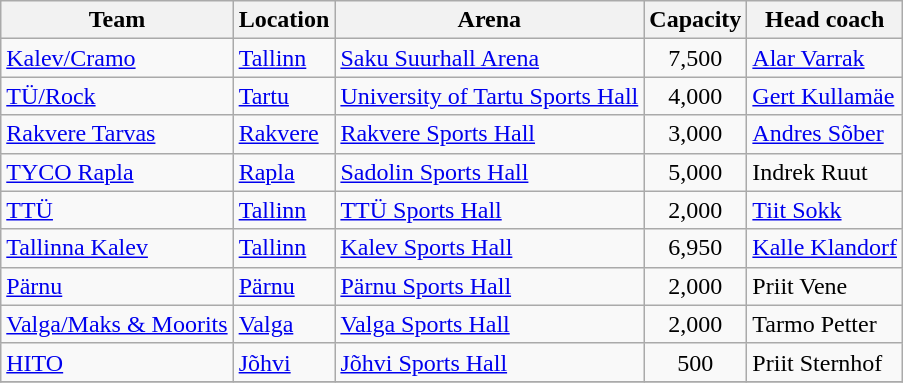<table class="wikitable sortable">
<tr>
<th>Team</th>
<th>Location</th>
<th>Arena</th>
<th>Capacity</th>
<th>Head coach</th>
</tr>
<tr>
<td><a href='#'>Kalev/Cramo</a></td>
<td><a href='#'>Tallinn</a></td>
<td><a href='#'>Saku Suurhall Arena</a></td>
<td align="center">7,500</td>
<td> <a href='#'>Alar Varrak</a></td>
</tr>
<tr>
<td><a href='#'>TÜ/Rock</a></td>
<td><a href='#'>Tartu</a></td>
<td><a href='#'>University of Tartu Sports Hall</a></td>
<td align="center">4,000</td>
<td> <a href='#'>Gert Kullamäe</a></td>
</tr>
<tr>
<td><a href='#'>Rakvere Tarvas</a></td>
<td><a href='#'>Rakvere</a></td>
<td><a href='#'>Rakvere Sports Hall</a></td>
<td align="center">3,000</td>
<td> <a href='#'>Andres Sõber</a></td>
</tr>
<tr>
<td><a href='#'>TYCO Rapla</a></td>
<td><a href='#'>Rapla</a></td>
<td><a href='#'>Sadolin Sports Hall</a></td>
<td align="center">5,000</td>
<td> Indrek Ruut</td>
</tr>
<tr>
<td><a href='#'>TTÜ</a></td>
<td><a href='#'>Tallinn</a></td>
<td><a href='#'>TTÜ Sports Hall</a></td>
<td align="center">2,000</td>
<td> <a href='#'>Tiit Sokk</a></td>
</tr>
<tr>
<td><a href='#'>Tallinna Kalev</a></td>
<td><a href='#'>Tallinn</a></td>
<td><a href='#'>Kalev Sports Hall</a></td>
<td align="center">6,950</td>
<td> <a href='#'>Kalle Klandorf</a></td>
</tr>
<tr>
<td><a href='#'>Pärnu</a></td>
<td><a href='#'>Pärnu</a></td>
<td><a href='#'>Pärnu Sports Hall</a></td>
<td align="center">2,000</td>
<td> Priit Vene</td>
</tr>
<tr>
<td><a href='#'>Valga/Maks & Moorits</a></td>
<td><a href='#'>Valga</a></td>
<td><a href='#'>Valga Sports Hall</a></td>
<td align="center">2,000</td>
<td> Tarmo Petter</td>
</tr>
<tr>
<td><a href='#'>HITO</a></td>
<td><a href='#'>Jõhvi</a></td>
<td><a href='#'>Jõhvi Sports Hall</a></td>
<td align="center">500</td>
<td> Priit Sternhof</td>
</tr>
<tr>
</tr>
</table>
